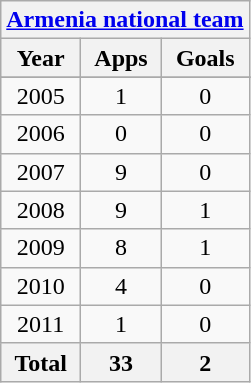<table class="wikitable" style="text-align:center">
<tr>
<th colspan=3><a href='#'>Armenia national team</a></th>
</tr>
<tr>
<th>Year</th>
<th>Apps</th>
<th>Goals</th>
</tr>
<tr>
</tr>
<tr>
<td>2005</td>
<td>1</td>
<td>0</td>
</tr>
<tr>
<td>2006</td>
<td>0</td>
<td>0</td>
</tr>
<tr>
<td>2007</td>
<td>9</td>
<td>0</td>
</tr>
<tr>
<td>2008</td>
<td>9</td>
<td>1</td>
</tr>
<tr>
<td>2009</td>
<td>8</td>
<td>1</td>
</tr>
<tr>
<td>2010</td>
<td>4</td>
<td>0</td>
</tr>
<tr>
<td>2011</td>
<td>1</td>
<td>0</td>
</tr>
<tr>
<th>Total</th>
<th>33</th>
<th>2</th>
</tr>
</table>
